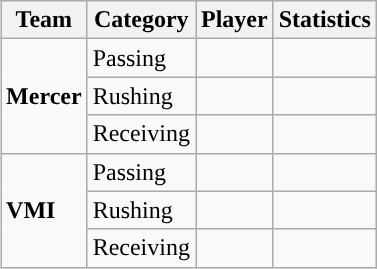<table class="wikitable" style="float: right;">
<tr>
<th>Team</th>
<th>Category</th>
<th>Player</th>
<th>Statistics</th>
</tr>
<tr>
<td rowspan=3><strong>Mercer</strong></td>
<td>Passing</td>
<td></td>
<td></td>
</tr>
<tr>
<td>Rushing</td>
<td></td>
<td></td>
</tr>
<tr>
<td>Receiving</td>
<td></td>
<td></td>
</tr>
<tr>
<td rowspan=3><strong>VMI</strong></td>
<td>Passing</td>
<td></td>
<td></td>
</tr>
<tr>
<td>Rushing</td>
<td></td>
<td></td>
</tr>
<tr>
<td>Receiving</td>
<td></td>
<td></td>
</tr>
</table>
